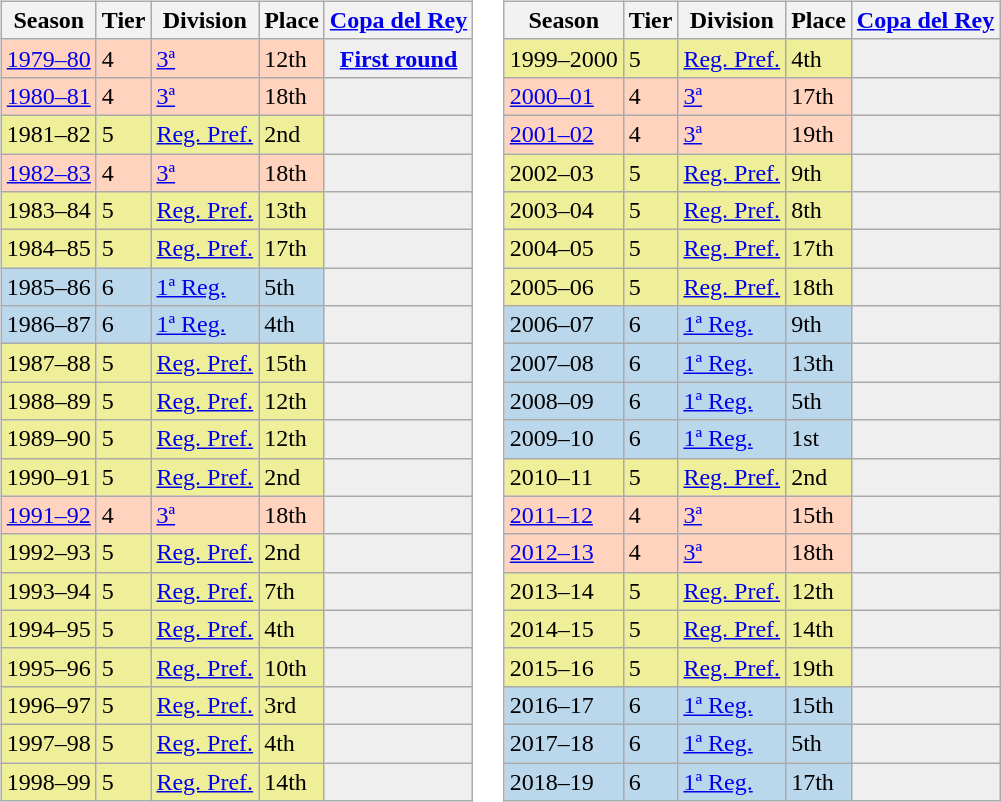<table>
<tr>
<td valign="top" width=0%><br><table class="wikitable">
<tr style="background:#f0f6fa;">
<th>Season</th>
<th>Tier</th>
<th>Division</th>
<th>Place</th>
<th><a href='#'>Copa del Rey</a></th>
</tr>
<tr>
<td style="background:#FFD3BD;"><a href='#'>1979–80</a></td>
<td style="background:#FFD3BD;">4</td>
<td style="background:#FFD3BD;"><a href='#'>3ª</a></td>
<td style="background:#FFD3BD;">12th</td>
<th style="background:#efefef;"><a href='#'>First round</a></th>
</tr>
<tr>
<td style="background:#FFD3BD;"><a href='#'>1980–81</a></td>
<td style="background:#FFD3BD;">4</td>
<td style="background:#FFD3BD;"><a href='#'>3ª</a></td>
<td style="background:#FFD3BD;">18th</td>
<th style="background:#efefef;"></th>
</tr>
<tr>
<td style="background:#EFEF99;">1981–82</td>
<td style="background:#EFEF99;">5</td>
<td style="background:#EFEF99;"><a href='#'>Reg. Pref.</a></td>
<td style="background:#EFEF99;">2nd</td>
<td style="background:#efefef;"></td>
</tr>
<tr>
<td style="background:#FFD3BD;"><a href='#'>1982–83</a></td>
<td style="background:#FFD3BD;">4</td>
<td style="background:#FFD3BD;"><a href='#'>3ª</a></td>
<td style="background:#FFD3BD;">18th</td>
<th style="background:#efefef;"></th>
</tr>
<tr>
<td style="background:#EFEF99;">1983–84</td>
<td style="background:#EFEF99;">5</td>
<td style="background:#EFEF99;"><a href='#'>Reg. Pref.</a></td>
<td style="background:#EFEF99;">13th</td>
<td style="background:#efefef;"></td>
</tr>
<tr>
<td style="background:#EFEF99;">1984–85</td>
<td style="background:#EFEF99;">5</td>
<td style="background:#EFEF99;"><a href='#'>Reg. Pref.</a></td>
<td style="background:#EFEF99;">17th</td>
<td style="background:#efefef;"></td>
</tr>
<tr>
<td style="background:#BBD7EC;">1985–86</td>
<td style="background:#BBD7EC;">6</td>
<td style="background:#BBD7EC;"><a href='#'>1ª Reg.</a></td>
<td style="background:#BBD7EC;">5th</td>
<td style="background:#efefef;"></td>
</tr>
<tr>
<td style="background:#BBD7EC;">1986–87</td>
<td style="background:#BBD7EC;">6</td>
<td style="background:#BBD7EC;"><a href='#'>1ª Reg.</a></td>
<td style="background:#BBD7EC;">4th</td>
<td style="background:#efefef;"></td>
</tr>
<tr>
<td style="background:#EFEF99;">1987–88</td>
<td style="background:#EFEF99;">5</td>
<td style="background:#EFEF99;"><a href='#'>Reg. Pref.</a></td>
<td style="background:#EFEF99;">15th</td>
<td style="background:#efefef;"></td>
</tr>
<tr>
<td style="background:#EFEF99;">1988–89</td>
<td style="background:#EFEF99;">5</td>
<td style="background:#EFEF99;"><a href='#'>Reg. Pref.</a></td>
<td style="background:#EFEF99;">12th</td>
<td style="background:#efefef;"></td>
</tr>
<tr>
<td style="background:#EFEF99;">1989–90</td>
<td style="background:#EFEF99;">5</td>
<td style="background:#EFEF99;"><a href='#'>Reg. Pref.</a></td>
<td style="background:#EFEF99;">12th</td>
<td style="background:#efefef;"></td>
</tr>
<tr>
<td style="background:#EFEF99;">1990–91</td>
<td style="background:#EFEF99;">5</td>
<td style="background:#EFEF99;"><a href='#'>Reg. Pref.</a></td>
<td style="background:#EFEF99;">2nd</td>
<td style="background:#efefef;"></td>
</tr>
<tr>
<td style="background:#FFD3BD;"><a href='#'>1991–92</a></td>
<td style="background:#FFD3BD;">4</td>
<td style="background:#FFD3BD;"><a href='#'>3ª</a></td>
<td style="background:#FFD3BD;">18th</td>
<th style="background:#efefef;"></th>
</tr>
<tr>
<td style="background:#EFEF99;">1992–93</td>
<td style="background:#EFEF99;">5</td>
<td style="background:#EFEF99;"><a href='#'>Reg. Pref.</a></td>
<td style="background:#EFEF99;">2nd</td>
<td style="background:#efefef;"></td>
</tr>
<tr>
<td style="background:#EFEF99;">1993–94</td>
<td style="background:#EFEF99;">5</td>
<td style="background:#EFEF99;"><a href='#'>Reg. Pref.</a></td>
<td style="background:#EFEF99;">7th</td>
<td style="background:#efefef;"></td>
</tr>
<tr>
<td style="background:#EFEF99;">1994–95</td>
<td style="background:#EFEF99;">5</td>
<td style="background:#EFEF99;"><a href='#'>Reg. Pref.</a></td>
<td style="background:#EFEF99;">4th</td>
<td style="background:#efefef;"></td>
</tr>
<tr>
<td style="background:#EFEF99;">1995–96</td>
<td style="background:#EFEF99;">5</td>
<td style="background:#EFEF99;"><a href='#'>Reg. Pref.</a></td>
<td style="background:#EFEF99;">10th</td>
<td style="background:#efefef;"></td>
</tr>
<tr>
<td style="background:#EFEF99;">1996–97</td>
<td style="background:#EFEF99;">5</td>
<td style="background:#EFEF99;"><a href='#'>Reg. Pref.</a></td>
<td style="background:#EFEF99;">3rd</td>
<td style="background:#efefef;"></td>
</tr>
<tr>
<td style="background:#EFEF99;">1997–98</td>
<td style="background:#EFEF99;">5</td>
<td style="background:#EFEF99;"><a href='#'>Reg. Pref.</a></td>
<td style="background:#EFEF99;">4th</td>
<td style="background:#efefef;"></td>
</tr>
<tr>
<td style="background:#EFEF99;">1998–99</td>
<td style="background:#EFEF99;">5</td>
<td style="background:#EFEF99;"><a href='#'>Reg. Pref.</a></td>
<td style="background:#EFEF99;">14th</td>
<td style="background:#efefef;"></td>
</tr>
</table>
</td>
<td valign="top" width=0%><br><table class="wikitable">
<tr style="background:#f0f6fa;">
<th>Season</th>
<th>Tier</th>
<th>Division</th>
<th>Place</th>
<th><a href='#'>Copa del Rey</a></th>
</tr>
<tr>
<td style="background:#EFEF99;">1999–2000</td>
<td style="background:#EFEF99;">5</td>
<td style="background:#EFEF99;"><a href='#'>Reg. Pref.</a></td>
<td style="background:#EFEF99;">4th</td>
<td style="background:#efefef;"></td>
</tr>
<tr>
<td style="background:#FFD3BD;"><a href='#'>2000–01</a></td>
<td style="background:#FFD3BD;">4</td>
<td style="background:#FFD3BD;"><a href='#'>3ª</a></td>
<td style="background:#FFD3BD;">17th</td>
<th style="background:#efefef;"></th>
</tr>
<tr>
<td style="background:#FFD3BD;"><a href='#'>2001–02</a></td>
<td style="background:#FFD3BD;">4</td>
<td style="background:#FFD3BD;"><a href='#'>3ª</a></td>
<td style="background:#FFD3BD;">19th</td>
<th style="background:#efefef;"></th>
</tr>
<tr>
<td style="background:#EFEF99;">2002–03</td>
<td style="background:#EFEF99;">5</td>
<td style="background:#EFEF99;"><a href='#'>Reg. Pref.</a></td>
<td style="background:#EFEF99;">9th</td>
<td style="background:#efefef;"></td>
</tr>
<tr>
<td style="background:#EFEF99;">2003–04</td>
<td style="background:#EFEF99;">5</td>
<td style="background:#EFEF99;"><a href='#'>Reg. Pref.</a></td>
<td style="background:#EFEF99;">8th</td>
<td style="background:#efefef;"></td>
</tr>
<tr>
<td style="background:#EFEF99;">2004–05</td>
<td style="background:#EFEF99;">5</td>
<td style="background:#EFEF99;"><a href='#'>Reg. Pref.</a></td>
<td style="background:#EFEF99;">17th</td>
<td style="background:#efefef;"></td>
</tr>
<tr>
<td style="background:#EFEF99;">2005–06</td>
<td style="background:#EFEF99;">5</td>
<td style="background:#EFEF99;"><a href='#'>Reg. Pref.</a></td>
<td style="background:#EFEF99;">18th</td>
<td style="background:#efefef;"></td>
</tr>
<tr>
<td style="background:#BBD7EC;">2006–07</td>
<td style="background:#BBD7EC;">6</td>
<td style="background:#BBD7EC;"><a href='#'>1ª Reg.</a></td>
<td style="background:#BBD7EC;">9th</td>
<td style="background:#efefef;"></td>
</tr>
<tr>
<td style="background:#BBD7EC;">2007–08</td>
<td style="background:#BBD7EC;">6</td>
<td style="background:#BBD7EC;"><a href='#'>1ª Reg.</a></td>
<td style="background:#BBD7EC;">13th</td>
<td style="background:#efefef;"></td>
</tr>
<tr>
<td style="background:#BBD7EC;">2008–09</td>
<td style="background:#BBD7EC;">6</td>
<td style="background:#BBD7EC;"><a href='#'>1ª Reg.</a></td>
<td style="background:#BBD7EC;">5th</td>
<td style="background:#efefef;"></td>
</tr>
<tr>
<td style="background:#BBD7EC;">2009–10</td>
<td style="background:#BBD7EC;">6</td>
<td style="background:#BBD7EC;"><a href='#'>1ª Reg.</a></td>
<td style="background:#BBD7EC;">1st</td>
<td style="background:#efefef;"></td>
</tr>
<tr>
<td style="background:#EFEF99;">2010–11</td>
<td style="background:#EFEF99;">5</td>
<td style="background:#EFEF99;"><a href='#'>Reg. Pref.</a></td>
<td style="background:#EFEF99;">2nd</td>
<td style="background:#efefef;"></td>
</tr>
<tr>
<td style="background:#FFD3BD;"><a href='#'>2011–12</a></td>
<td style="background:#FFD3BD;">4</td>
<td style="background:#FFD3BD;"><a href='#'>3ª</a></td>
<td style="background:#FFD3BD;">15th</td>
<th style="background:#efefef;"></th>
</tr>
<tr>
<td style="background:#FFD3BD;"><a href='#'>2012–13</a></td>
<td style="background:#FFD3BD;">4</td>
<td style="background:#FFD3BD;"><a href='#'>3ª</a></td>
<td style="background:#FFD3BD;">18th</td>
<th style="background:#efefef;"></th>
</tr>
<tr>
<td style="background:#EFEF99;">2013–14</td>
<td style="background:#EFEF99;">5</td>
<td style="background:#EFEF99;"><a href='#'>Reg. Pref.</a></td>
<td style="background:#EFEF99;">12th</td>
<td style="background:#efefef;"></td>
</tr>
<tr>
<td style="background:#EFEF99;">2014–15</td>
<td style="background:#EFEF99;">5</td>
<td style="background:#EFEF99;"><a href='#'>Reg. Pref.</a></td>
<td style="background:#EFEF99;">14th</td>
<td style="background:#efefef;"></td>
</tr>
<tr>
<td style="background:#EFEF99;">2015–16</td>
<td style="background:#EFEF99;">5</td>
<td style="background:#EFEF99;"><a href='#'>Reg. Pref.</a></td>
<td style="background:#EFEF99;">19th</td>
<td style="background:#efefef;"></td>
</tr>
<tr>
<td style="background:#BBD7EC;">2016–17</td>
<td style="background:#BBD7EC;">6</td>
<td style="background:#BBD7EC;"><a href='#'>1ª Reg.</a></td>
<td style="background:#BBD7EC;">15th</td>
<td style="background:#efefef;"></td>
</tr>
<tr>
<td style="background:#BBD7EC;">2017–18</td>
<td style="background:#BBD7EC;">6</td>
<td style="background:#BBD7EC;"><a href='#'>1ª Reg.</a></td>
<td style="background:#BBD7EC;">5th</td>
<td style="background:#efefef;"></td>
</tr>
<tr>
<td style="background:#BBD7EC;">2018–19</td>
<td style="background:#BBD7EC;">6</td>
<td style="background:#BBD7EC;"><a href='#'>1ª Reg.</a></td>
<td style="background:#BBD7EC;">17th</td>
<td style="background:#efefef;"></td>
</tr>
</table>
</td>
</tr>
</table>
